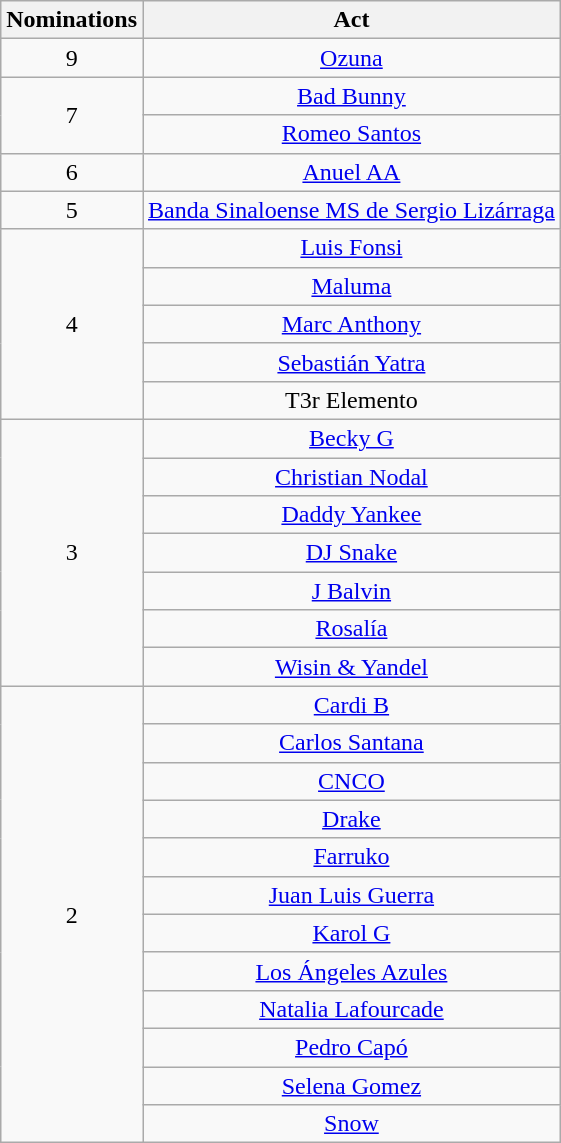<table class="wikitable" rowspan="2" style="text-align:center;">
<tr>
<th scope="col">Nominations</th>
<th scope="col">Act</th>
</tr>
<tr>
<td>9</td>
<td><a href='#'>Ozuna</a></td>
</tr>
<tr>
<td rowspan="2">7</td>
<td><a href='#'>Bad Bunny</a></td>
</tr>
<tr>
<td><a href='#'>Romeo Santos</a></td>
</tr>
<tr>
<td>6</td>
<td><a href='#'>Anuel AA</a></td>
</tr>
<tr>
<td>5</td>
<td><a href='#'>Banda Sinaloense MS de Sergio Lizárraga</a></td>
</tr>
<tr>
<td rowspan="5">4</td>
<td><a href='#'>Luis Fonsi</a></td>
</tr>
<tr>
<td><a href='#'>Maluma</a></td>
</tr>
<tr>
<td><a href='#'>Marc Anthony</a></td>
</tr>
<tr>
<td><a href='#'>Sebastián Yatra</a></td>
</tr>
<tr>
<td>T3r Elemento</td>
</tr>
<tr>
<td rowspan="7">3</td>
<td><a href='#'>Becky G</a></td>
</tr>
<tr>
<td><a href='#'>Christian Nodal</a></td>
</tr>
<tr>
<td><a href='#'>Daddy Yankee</a></td>
</tr>
<tr>
<td><a href='#'>DJ Snake</a></td>
</tr>
<tr>
<td><a href='#'>J Balvin</a></td>
</tr>
<tr>
<td><a href='#'>Rosalía</a></td>
</tr>
<tr>
<td><a href='#'>Wisin & Yandel</a></td>
</tr>
<tr>
<td rowspan="12">2</td>
<td><a href='#'>Cardi B</a></td>
</tr>
<tr>
<td><a href='#'>Carlos Santana</a></td>
</tr>
<tr>
<td><a href='#'>CNCO</a></td>
</tr>
<tr>
<td><a href='#'>Drake</a></td>
</tr>
<tr>
<td><a href='#'>Farruko</a></td>
</tr>
<tr>
<td><a href='#'>Juan Luis Guerra</a></td>
</tr>
<tr>
<td><a href='#'>Karol G</a></td>
</tr>
<tr>
<td><a href='#'>Los Ángeles Azules</a></td>
</tr>
<tr>
<td><a href='#'>Natalia Lafourcade</a></td>
</tr>
<tr>
<td><a href='#'>Pedro Capó</a></td>
</tr>
<tr>
<td><a href='#'>Selena Gomez</a></td>
</tr>
<tr>
<td><a href='#'>Snow</a></td>
</tr>
</table>
